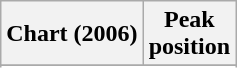<table class="wikitable sortable plainrowheaders" style="text-align:center">
<tr>
<th scope="col">Chart (2006)</th>
<th scope="col">Peak<br>position</th>
</tr>
<tr>
</tr>
<tr>
</tr>
</table>
